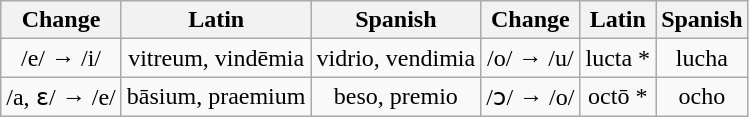<table class="wikitable" style="text-align:center;">
<tr>
<th>Change</th>
<th>Latin</th>
<th>Spanish</th>
<th>Change</th>
<th>Latin</th>
<th>Spanish</th>
</tr>
<tr>
<td>/e/ → /i/</td>
<td>vitreum, vindēmia</td>
<td>vidrio, vendimia</td>
<td>/o/ → /u/</td>
<td>lucta *</td>
<td>lucha</td>
</tr>
<tr>
<td>/a, ɛ/ → /e/</td>
<td>bāsium, praemium</td>
<td>beso, premio</td>
<td>/ɔ/ → /o/</td>
<td>octō *</td>
<td>ocho</td>
</tr>
</table>
